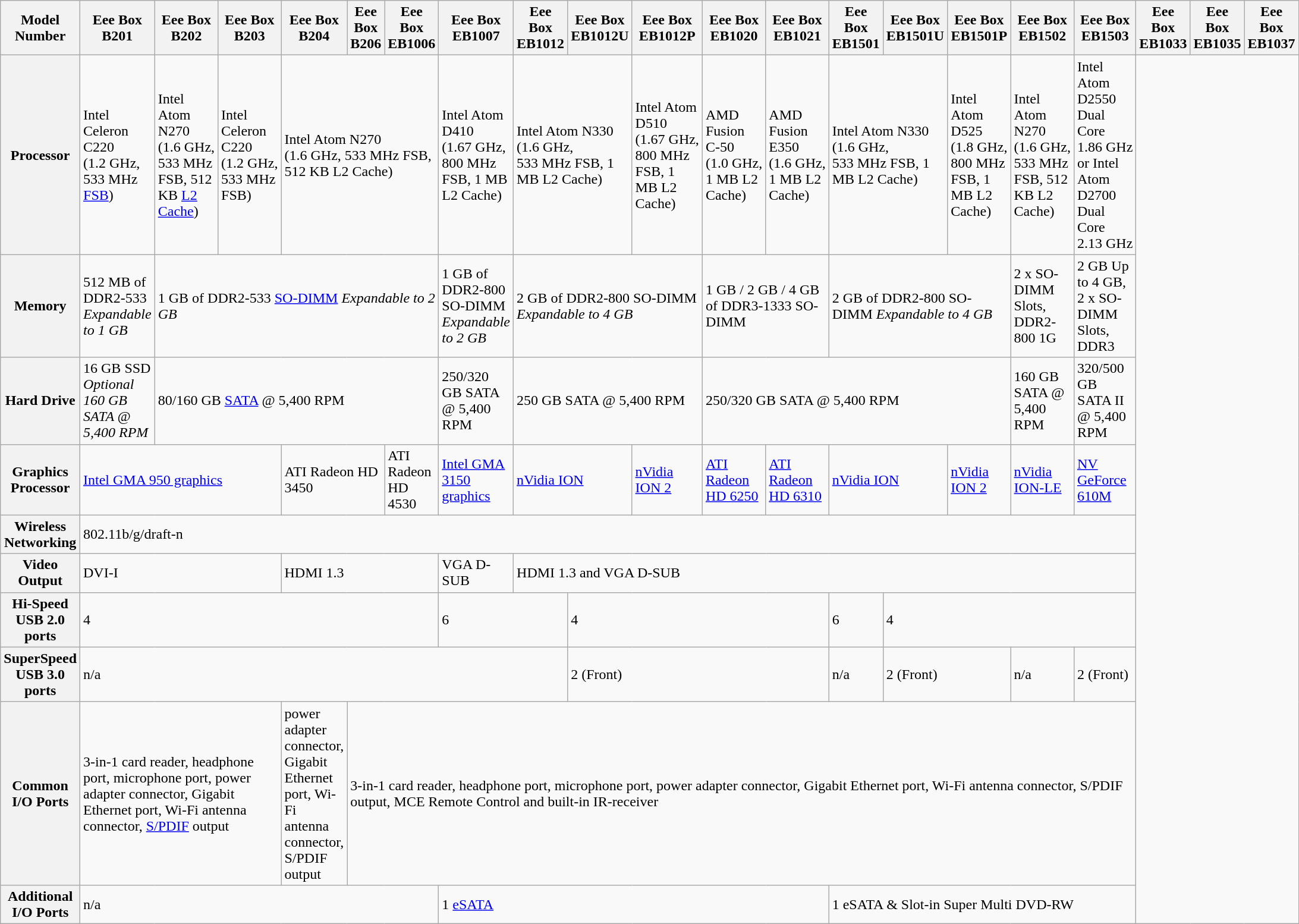<table class="wikitable">
<tr>
<th><strong>Model Number</strong></th>
<th>Eee Box B201</th>
<th>Eee Box B202</th>
<th>Eee Box B203</th>
<th>Eee Box B204</th>
<th>Eee Box B206</th>
<th>Eee Box EB1006</th>
<th>Eee Box EB1007</th>
<th>Eee Box EB1012</th>
<th>Eee Box EB1012U</th>
<th>Eee Box EB1012P</th>
<th>Eee Box EB1020</th>
<th>Eee Box EB1021</th>
<th>Eee Box EB1501</th>
<th>Eee Box EB1501U</th>
<th>Eee Box EB1501P</th>
<th>Eee Box EB1502</th>
<th>Eee Box EB1503</th>
<th>Eee Box EB1033</th>
<th>Eee Box EB1035</th>
<th>Eee Box EB1037</th>
</tr>
<tr>
<th><strong>Processor</strong></th>
<td colspan=1>Intel Celeron C220 (1.2 GHz, 533 MHz <a href='#'>FSB</a>)</td>
<td colspan=1>Intel Atom N270 (1.6 GHz, 533 MHz FSB, 512 KB <a href='#'>L2 Cache</a>)</td>
<td colspan=1>Intel Celeron C220 (1.2 GHz, 533 MHz FSB)</td>
<td colspan=3>Intel Atom N270 (1.6 GHz, 533 MHz FSB, 512 KB L2 Cache)</td>
<td colspan=1>Intel Atom D410 (1.67 GHz, 800 MHz FSB, 1 MB L2 Cache)</td>
<td colspan=2>Intel Atom N330 (1.6 GHz, 533 MHz FSB, 1 MB L2 Cache)</td>
<td colspan=1>Intel Atom D510 (1.67 GHz, 800 MHz FSB, 1 MB L2 Cache)</td>
<td colspan=1>AMD Fusion C-50 (1.0 GHz, 1 MB L2 Cache)</td>
<td colspan=1>AMD Fusion E350 (1.6 GHz, 1 MB L2 Cache)</td>
<td colspan=2>Intel Atom N330 (1.6 GHz, 533 MHz FSB, 1 MB L2 Cache)</td>
<td colspan=1>Intel Atom D525 (1.8 GHz, 800 MHz FSB, 1 MB L2 Cache)</td>
<td colspan=1>Intel Atom N270 (1.6 GHz, 533 MHz FSB, 512 KB L2 Cache)</td>
<td colspan=1>Intel Atom D2550 Dual Core 1.86 GHz or Intel Atom D2700 Dual Core 2.13 GHz</td>
</tr>
<tr>
<th><strong>Memory</strong></th>
<td colspan=1>512 MB of DDR2-533 <span> <em>Expandable to 1 GB</em></span></td>
<td colspan=5>1 GB of DDR2-533 <a href='#'>SO-DIMM</a> <span> <em>Expandable to 2 GB</em></span></td>
<td colspan=1>1 GB of DDR2-800 SO-DIMM <span> <em>Expandable to 2 GB</em></span></td>
<td colspan=3>2 GB of DDR2-800 SO-DIMM <span> <em>Expandable to 4 GB</em></span></td>
<td colspan=2>1 GB / 2 GB / 4 GB of DDR3-1333 SO-DIMM</td>
<td colspan=3>2 GB of DDR2-800 SO-DIMM <span> <em>Expandable to 4 GB</em></span></td>
<td colspan=1>2 x SO-DIMM Slots, DDR2-800 1G</td>
<td colspan=1>2 GB Up to 4 GB, 2 x SO-DIMM Slots, DDR3</td>
</tr>
<tr>
<th><strong>Hard Drive</strong></th>
<td>16 GB SSD <span> <em>Optional 160 GB SATA @ 5,400 RPM</em></span></td>
<td colspan=5>80/160 GB <a href='#'>SATA</a> @ 5,400 RPM</td>
<td colspan=1>250/320 GB SATA @ 5,400 RPM</td>
<td colspan=3>250 GB SATA @ 5,400 RPM</td>
<td colspan=5>250/320 GB SATA @ 5,400 RPM</td>
<td colspan=1>160 GB SATA @ 5,400 RPM</td>
<td colspan=1>320/500 GB SATA II @ 5,400 RPM</td>
</tr>
<tr>
<th><strong>Graphics Processor</strong></th>
<td colspan=3><a href='#'>Intel GMA 950 graphics</a></td>
<td colspan=2>ATI Radeon HD 3450</td>
<td>ATI Radeon HD 4530</td>
<td colspan=1><a href='#'>Intel GMA 3150 graphics</a></td>
<td colspan=2><a href='#'>nVidia ION</a></td>
<td colspan=1><a href='#'>nVidia ION 2</a></td>
<td colspan=1><a href='#'>ATI Radeon HD 6250</a></td>
<td colspan=1><a href='#'>ATI Radeon HD 6310</a></td>
<td colspan=2><a href='#'>nVidia ION</a></td>
<td colspan=1><a href='#'>nVidia ION 2</a></td>
<td colspan=1><a href='#'>nVidia ION-LE</a></td>
<td colspan=1><a href='#'>NV GeForce 610M</a></td>
</tr>
<tr>
<th><strong>Wireless Networking</strong></th>
<td colspan=17>802.11b/g/draft-n</td>
</tr>
<tr>
<th><strong>Video Output</strong></th>
<td colspan=3>DVI-I</td>
<td colspan=3>HDMI 1.3</td>
<td colspan=1>VGA D-SUB</td>
<td colspan=10>HDMI 1.3 and VGA D-SUB</td>
</tr>
<tr>
<th><strong>Hi-Speed USB 2.0 ports</strong></th>
<td colspan=6>4</td>
<td colspan=2>6</td>
<td colspan=4>4</td>
<td colspan=1>6</td>
<td colspan=4>4</td>
</tr>
<tr>
<th><strong>SuperSpeed USB 3.0 ports</strong></th>
<td colspan=8>n/a</td>
<td colspan=4>2 (Front)</td>
<td colspan=1>n/a</td>
<td colspan=2>2 (Front)</td>
<td colspan=1>n/a</td>
<td colspan=1>2 (Front)</td>
</tr>
<tr>
<th><strong>Common I/O Ports</strong></th>
<td colspan=3>3-in-1 card reader, headphone port, microphone port, power adapter connector, Gigabit Ethernet port, Wi-Fi antenna connector, <a href='#'>S/PDIF</a> output</td>
<td>power adapter connector, Gigabit Ethernet port, Wi-Fi antenna connector, S/PDIF output</td>
<td colspan=13>3-in-1 card reader, headphone port, microphone port, power adapter connector, Gigabit Ethernet port, Wi-Fi antenna connector, S/PDIF output, MCE Remote Control and built-in IR-receiver</td>
</tr>
<tr>
<th><strong>Additional I/O Ports</strong></th>
<td colspan=6>n/a</td>
<td colspan=6>1 <a href='#'>eSATA</a></td>
<td colspan=5>1 eSATA & Slot-in Super Multi DVD-RW</td>
</tr>
</table>
